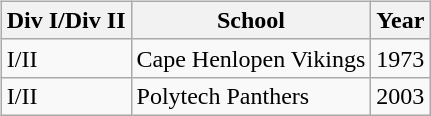<table>
<tr style="vertical-align:top;">
<td><br><table class="wikitable">
<tr>
<th>Div I/Div II</th>
<th>School</th>
<th>Year</th>
</tr>
<tr>
<td>I/II</td>
<td>Cape Henlopen Vikings</td>
<td>1973</td>
</tr>
<tr>
<td>I/II</td>
<td>Polytech Panthers</td>
<td>2003</td>
</tr>
</table>
</td>
</tr>
</table>
